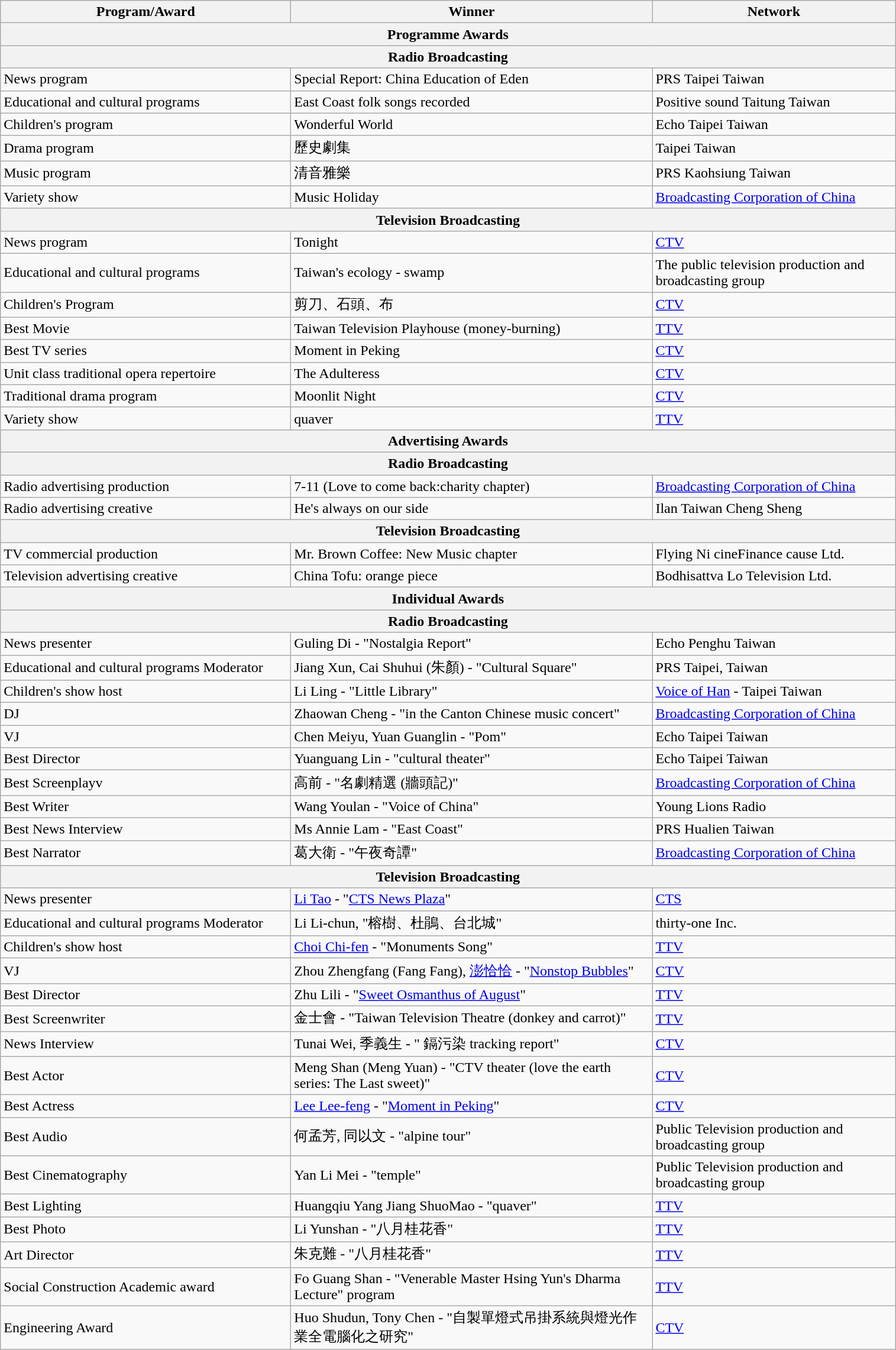<table class="wikitable">
<tr>
<th style="width:240pt;">Program/Award</th>
<th style="width:300pt;">Winner</th>
<th style="width:200pt;">Network</th>
</tr>
<tr>
<th colspan=3 style="text-align:center" style="background:#99CCFF;">Programme Awards</th>
</tr>
<tr>
<th colspan=3 style="text-align:center" style="background:LightSteelBlue;">Radio Broadcasting</th>
</tr>
<tr>
<td>News program</td>
<td>Special Report: China Education of Eden</td>
<td>PRS Taipei Taiwan</td>
</tr>
<tr>
<td>Educational and cultural programs</td>
<td>East Coast folk songs recorded</td>
<td>Positive sound Taitung Taiwan</td>
</tr>
<tr>
<td>Children's program</td>
<td>Wonderful World</td>
<td>Echo Taipei Taiwan</td>
</tr>
<tr>
<td>Drama program</td>
<td>歷史劇集</td>
<td>Taipei Taiwan</td>
</tr>
<tr>
<td>Music program</td>
<td>清音雅樂</td>
<td>PRS Kaohsiung Taiwan</td>
</tr>
<tr>
<td>Variety show</td>
<td>Music Holiday</td>
<td><a href='#'>Broadcasting Corporation of China</a></td>
</tr>
<tr>
<th colspan=3 style="text-align:center" style="background:LightSteelBlue;">Television Broadcasting</th>
</tr>
<tr>
<td>News program</td>
<td>Tonight</td>
<td><a href='#'>CTV</a></td>
</tr>
<tr>
<td>Educational and cultural programs</td>
<td>Taiwan's ecology - swamp</td>
<td>The public television production and broadcasting group</td>
</tr>
<tr>
<td>Children's Program</td>
<td>剪刀、石頭、布</td>
<td><a href='#'>CTV</a></td>
</tr>
<tr>
<td>Best Movie</td>
<td>Taiwan Television Playhouse (money-burning)</td>
<td><a href='#'>TTV</a></td>
</tr>
<tr>
<td>Best TV series</td>
<td>Moment in Peking</td>
<td><a href='#'>CTV</a></td>
</tr>
<tr>
<td>Unit class traditional opera repertoire</td>
<td>The Adulteress</td>
<td><a href='#'>CTV</a></td>
</tr>
<tr>
<td>Traditional drama program</td>
<td>Moonlit Night</td>
<td><a href='#'>CTV</a></td>
</tr>
<tr>
<td>Variety show</td>
<td>quaver</td>
<td><a href='#'>TTV</a></td>
</tr>
<tr>
<th colspan=3 style="text-align:center" style="background:#99CCFF;">Advertising Awards</th>
</tr>
<tr>
<th colspan=3 style="text-align:center" style="background:LightSteelBlue;">Radio Broadcasting</th>
</tr>
<tr>
<td>Radio advertising production</td>
<td>7-11 (Love to come back:charity chapter)</td>
<td><a href='#'>Broadcasting Corporation of China</a></td>
</tr>
<tr>
<td>Radio advertising creative</td>
<td>He's always on our side</td>
<td>Ilan Taiwan Cheng Sheng</td>
</tr>
<tr>
<th colspan=3 style="text-align:center" style="background:LightSteelBlue;">Television Broadcasting</th>
</tr>
<tr>
<td>TV commercial production</td>
<td>Mr. Brown Coffee: New Music chapter</td>
<td>Flying Ni cineFinance cause Ltd.</td>
</tr>
<tr>
<td>Television advertising creative</td>
<td>China Tofu: orange piece</td>
<td>Bodhisattva Lo Television Ltd.</td>
</tr>
<tr>
<th colspan=3 style="text-align:center" style="background:#99CCFF;">Individual Awards</th>
</tr>
<tr>
<th colspan=3 style="text-align:center" style="background:LightSteelBlue;">Radio Broadcasting</th>
</tr>
<tr>
<td>News presenter</td>
<td>Guling Di - "Nostalgia Report"</td>
<td>Echo Penghu Taiwan</td>
</tr>
<tr>
<td>Educational and cultural programs Moderator</td>
<td>Jiang Xun, Cai Shuhui (朱顏) - "Cultural Square"</td>
<td>PRS Taipei, Taiwan</td>
</tr>
<tr>
<td>Children's show host</td>
<td>Li Ling - "Little Library"</td>
<td><a href='#'>Voice of Han</a> - Taipei Taiwan</td>
</tr>
<tr>
<td>DJ</td>
<td>Zhaowan Cheng - "in the Canton Chinese music concert"</td>
<td><a href='#'>Broadcasting Corporation of China</a></td>
</tr>
<tr>
<td>VJ</td>
<td>Chen Meiyu, Yuan Guanglin - "Pom"</td>
<td>Echo Taipei Taiwan</td>
</tr>
<tr>
<td>Best Director</td>
<td>Yuanguang Lin - "cultural theater"</td>
<td>Echo Taipei Taiwan</td>
</tr>
<tr>
<td>Best Screenplayv</td>
<td>高前 - "名劇精選 (牆頭記)"</td>
<td><a href='#'>Broadcasting Corporation of China</a></td>
</tr>
<tr>
<td>Best Writer</td>
<td>Wang Youlan - "Voice of China"</td>
<td>Young Lions Radio</td>
</tr>
<tr>
<td>Best News Interview</td>
<td>Ms Annie Lam - "East Coast"</td>
<td>PRS Hualien Taiwan</td>
</tr>
<tr>
<td>Best Narrator</td>
<td>葛大衛 - "午夜奇譚"</td>
<td><a href='#'>Broadcasting Corporation of China</a></td>
</tr>
<tr>
<th colspan=3 style="text-align:center" style="background:LightSteelBlue;">Television Broadcasting</th>
</tr>
<tr>
<td>News presenter</td>
<td><a href='#'>Li Tao</a> - "<a href='#'>CTS News Plaza</a>"</td>
<td><a href='#'>CTS</a></td>
</tr>
<tr>
<td>Educational and cultural programs Moderator</td>
<td>Li Li-chun, "榕樹、杜鵑、台北城"</td>
<td>thirty-one Inc.</td>
</tr>
<tr>
<td>Children's show host</td>
<td><a href='#'>Choi Chi-fen</a> - "Monuments Song"</td>
<td><a href='#'>TTV</a></td>
</tr>
<tr>
<td>VJ</td>
<td>Zhou Zhengfang (Fang Fang), <a href='#'>澎恰恰</a> - "<a href='#'>Nonstop Bubbles</a>"</td>
<td><a href='#'>CTV</a></td>
</tr>
<tr>
<td>Best Director</td>
<td>Zhu Lili - "<a href='#'>Sweet Osmanthus of August</a>"</td>
<td><a href='#'>TTV</a></td>
</tr>
<tr>
<td>Best Screenwriter</td>
<td>金士會 - "Taiwan Television Theatre (donkey and carrot)"</td>
<td><a href='#'>TTV</a></td>
</tr>
<tr>
<td>News Interview</td>
<td>Tunai Wei, 季義生 - " 鎘污染 tracking report"</td>
<td><a href='#'>CTV</a></td>
</tr>
<tr>
<td>Best Actor</td>
<td>Meng Shan (Meng Yuan) - "CTV theater (love the earth series: The Last sweet)"</td>
<td><a href='#'>CTV</a></td>
</tr>
<tr>
<td>Best Actress</td>
<td><a href='#'>Lee Lee-feng</a> - "<a href='#'>Moment in Peking</a>"</td>
<td><a href='#'>CTV</a></td>
</tr>
<tr>
<td>Best Audio</td>
<td>何孟芳, 同以文 - "alpine tour"</td>
<td>Public Television production and broadcasting group</td>
</tr>
<tr>
<td>Best Cinematography</td>
<td>Yan Li Mei - "temple"</td>
<td>Public Television production and broadcasting group</td>
</tr>
<tr>
<td>Best Lighting</td>
<td>Huangqiu Yang Jiang ShuoMao - "quaver"</td>
<td><a href='#'>TTV</a></td>
</tr>
<tr>
<td>Best Photo</td>
<td>Li Yunshan - "八月桂花香"</td>
<td><a href='#'>TTV</a></td>
</tr>
<tr>
<td>Art Director</td>
<td>朱克難 - "八月桂花香"</td>
<td><a href='#'>TTV</a></td>
</tr>
<tr>
<td>Social Construction Academic award</td>
<td>Fo Guang Shan - "Venerable Master Hsing Yun's Dharma Lecture" program</td>
<td><a href='#'>TTV</a></td>
</tr>
<tr>
<td>Engineering Award</td>
<td>Huo Shudun, Tony Chen - "自製單燈式吊掛系統與燈光作業全電腦化之研究"</td>
<td><a href='#'>CTV</a></td>
</tr>
</table>
